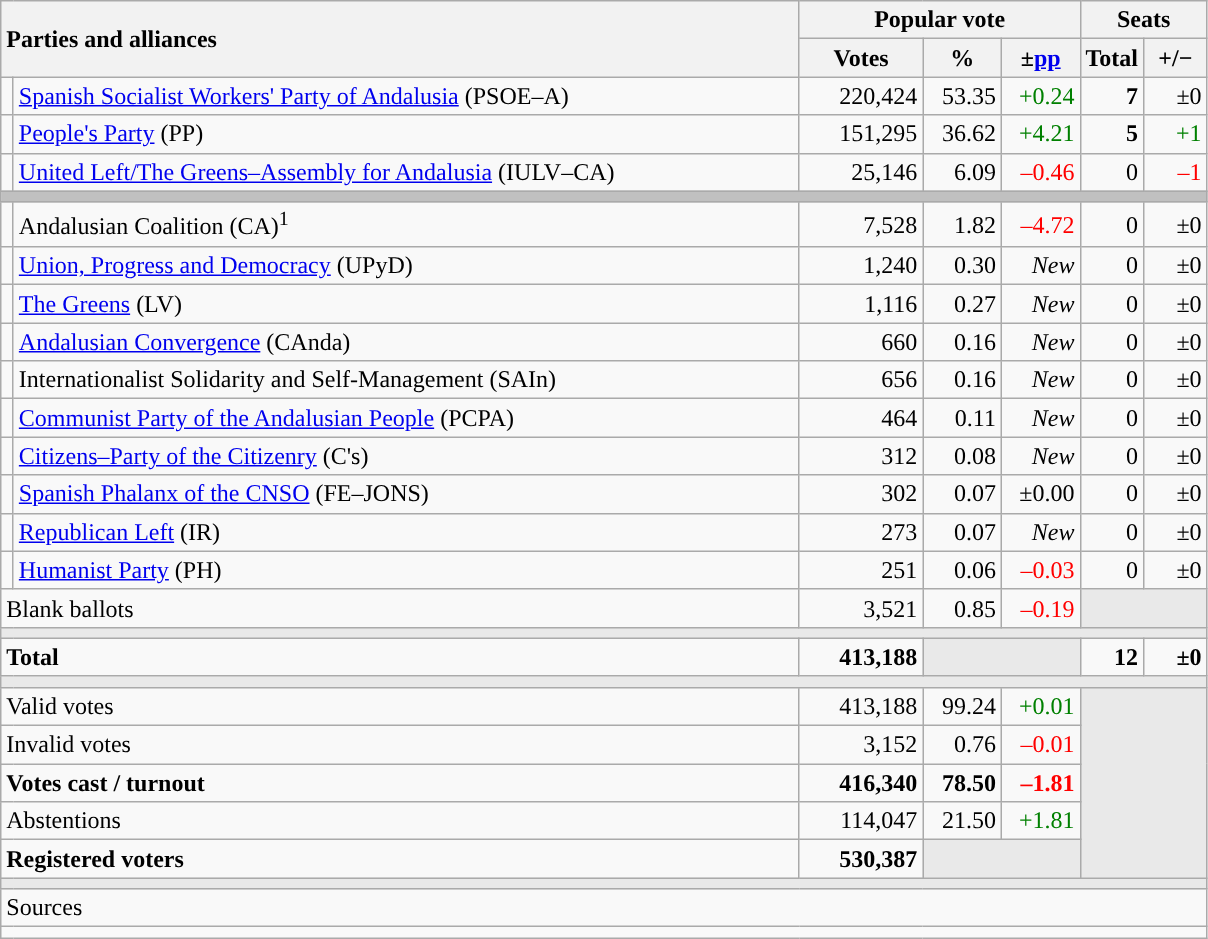<table class="wikitable" style="text-align:right;">
<tr>
<th style="text-align:left;" rowspan="2" colspan="2" width="525">Parties and alliances</th>
<th colspan="3">Popular vote</th>
<th colspan="2">Seats</th>
</tr>
<tr>
<th width="75">Votes</th>
<th width="45">%</th>
<th width="45">±<a href='#'>pp</a></th>
<th width="35">Total</th>
<th width="35">+/−</th>
</tr>
<tr>
<td width="1" style="color:inherit;background:"></td>
<td align="left"><a href='#'>Spanish Socialist Workers' Party of Andalusia</a> (PSOE–A)</td>
<td>220,424</td>
<td>53.35</td>
<td style="color:green;">+0.24</td>
<td><strong>7</strong></td>
<td>±0</td>
</tr>
<tr>
<td style="color:inherit;background:"></td>
<td align="left"><a href='#'>People's Party</a> (PP)</td>
<td>151,295</td>
<td>36.62</td>
<td style="color:green;">+4.21</td>
<td><strong>5</strong></td>
<td style="color:green;">+1</td>
</tr>
<tr>
<td style="color:inherit;background:"></td>
<td align="left"><a href='#'>United Left/The Greens–Assembly for Andalusia</a> (IULV–CA)</td>
<td>25,146</td>
<td>6.09</td>
<td style="color:red;">–0.46</td>
<td>0</td>
<td style="color:red;">–1</td>
</tr>
<tr>
<td colspan="7" bgcolor="#C0C0C0"></td>
</tr>
<tr>
<td style="color:inherit;background:"></td>
<td align="left">Andalusian Coalition (CA)<sup>1</sup></td>
<td>7,528</td>
<td>1.82</td>
<td style="color:red;">–4.72</td>
<td>0</td>
<td>±0</td>
</tr>
<tr>
<td style="color:inherit;background:"></td>
<td align="left"><a href='#'>Union, Progress and Democracy</a> (UPyD)</td>
<td>1,240</td>
<td>0.30</td>
<td><em>New</em></td>
<td>0</td>
<td>±0</td>
</tr>
<tr>
<td style="color:inherit;background:"></td>
<td align="left"><a href='#'>The Greens</a> (LV)</td>
<td>1,116</td>
<td>0.27</td>
<td><em>New</em></td>
<td>0</td>
<td>±0</td>
</tr>
<tr>
<td style="color:inherit;background:"></td>
<td align="left"><a href='#'>Andalusian Convergence</a> (CAnda)</td>
<td>660</td>
<td>0.16</td>
<td><em>New</em></td>
<td>0</td>
<td>±0</td>
</tr>
<tr>
<td style="color:inherit;background:"></td>
<td align="left">Internationalist Solidarity and Self-Management (SAIn)</td>
<td>656</td>
<td>0.16</td>
<td><em>New</em></td>
<td>0</td>
<td>±0</td>
</tr>
<tr>
<td style="color:inherit;background:"></td>
<td align="left"><a href='#'>Communist Party of the Andalusian People</a> (PCPA)</td>
<td>464</td>
<td>0.11</td>
<td><em>New</em></td>
<td>0</td>
<td>±0</td>
</tr>
<tr>
<td style="color:inherit;background:"></td>
<td align="left"><a href='#'>Citizens–Party of the Citizenry</a> (C's)</td>
<td>312</td>
<td>0.08</td>
<td><em>New</em></td>
<td>0</td>
<td>±0</td>
</tr>
<tr>
<td style="color:inherit;background:"></td>
<td align="left"><a href='#'>Spanish Phalanx of the CNSO</a> (FE–JONS)</td>
<td>302</td>
<td>0.07</td>
<td>±0.00</td>
<td>0</td>
<td>±0</td>
</tr>
<tr>
<td style="color:inherit;background:"></td>
<td align="left"><a href='#'>Republican Left</a> (IR)</td>
<td>273</td>
<td>0.07</td>
<td><em>New</em></td>
<td>0</td>
<td>±0</td>
</tr>
<tr>
<td style="color:inherit;background:"></td>
<td align="left"><a href='#'>Humanist Party</a> (PH)</td>
<td>251</td>
<td>0.06</td>
<td style="color:red;">–0.03</td>
<td>0</td>
<td>±0</td>
</tr>
<tr>
<td align="left" colspan="2">Blank ballots</td>
<td>3,521</td>
<td>0.85</td>
<td style="color:red;">–0.19</td>
<td bgcolor="#E9E9E9" colspan="2"></td>
</tr>
<tr>
<td colspan="7" bgcolor="#E9E9E9"></td>
</tr>
<tr style="font-weight:bold;">
<td align="left" colspan="2">Total</td>
<td>413,188</td>
<td bgcolor="#E9E9E9" colspan="2"></td>
<td>12</td>
<td>±0</td>
</tr>
<tr>
<td colspan="7" bgcolor="#E9E9E9"></td>
</tr>
<tr>
<td align="left" colspan="2">Valid votes</td>
<td>413,188</td>
<td>99.24</td>
<td style="color:green;">+0.01</td>
<td bgcolor="#E9E9E9" colspan="2" rowspan="5"></td>
</tr>
<tr>
<td align="left" colspan="2">Invalid votes</td>
<td>3,152</td>
<td>0.76</td>
<td style="color:red;">–0.01</td>
</tr>
<tr style="font-weight:bold;">
<td align="left" colspan="2">Votes cast / turnout</td>
<td>416,340</td>
<td>78.50</td>
<td style="color:red;">–1.81</td>
</tr>
<tr>
<td align="left" colspan="2">Abstentions</td>
<td>114,047</td>
<td>21.50</td>
<td style="color:green;">+1.81</td>
</tr>
<tr style="font-weight:bold;">
<td align="left" colspan="2">Registered voters</td>
<td>530,387</td>
<td bgcolor="#E9E9E9" colspan="2"></td>
</tr>
<tr>
<td colspan="7" bgcolor="#E9E9E9"></td>
</tr>
<tr>
<td align="left" colspan="7">Sources</td>
</tr>
<tr>
<td colspan="7" style="text-align:left; max-width:790px;"></td>
</tr>
</table>
